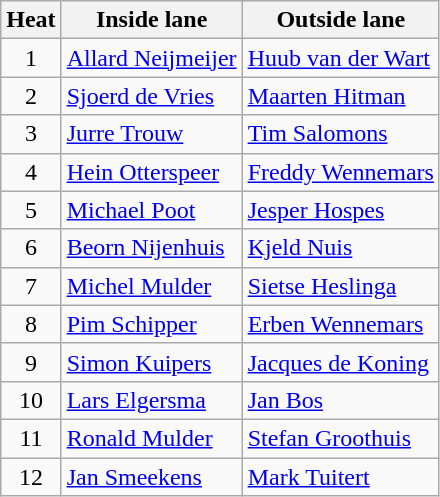<table class="wikitable">
<tr>
<th>Heat</th>
<th>Inside lane</th>
<th>Outside lane</th>
</tr>
<tr>
<td align=center>1</td>
<td><a href='#'>Allard Neijmeijer</a></td>
<td><a href='#'>Huub van der Wart</a></td>
</tr>
<tr>
<td align=center>2</td>
<td><a href='#'>Sjoerd de Vries</a></td>
<td><a href='#'>Maarten Hitman</a></td>
</tr>
<tr>
<td align=center>3</td>
<td><a href='#'>Jurre Trouw</a></td>
<td><a href='#'>Tim Salomons</a></td>
</tr>
<tr>
<td align=center>4</td>
<td><a href='#'>Hein Otterspeer</a></td>
<td><a href='#'>Freddy Wennemars</a></td>
</tr>
<tr>
<td align=center>5</td>
<td><a href='#'>Michael Poot</a></td>
<td><a href='#'>Jesper Hospes</a></td>
</tr>
<tr>
<td align=center>6</td>
<td><a href='#'>Beorn Nijenhuis</a></td>
<td><a href='#'>Kjeld Nuis</a></td>
</tr>
<tr>
<td align=center>7</td>
<td><a href='#'>Michel Mulder</a></td>
<td><a href='#'>Sietse Heslinga</a></td>
</tr>
<tr>
<td align=center>8</td>
<td><a href='#'>Pim Schipper</a></td>
<td><a href='#'>Erben Wennemars</a></td>
</tr>
<tr>
<td align=center>9</td>
<td><a href='#'>Simon Kuipers</a></td>
<td><a href='#'>Jacques de Koning</a></td>
</tr>
<tr>
<td align=center>10</td>
<td><a href='#'>Lars Elgersma</a></td>
<td><a href='#'>Jan Bos</a></td>
</tr>
<tr>
<td align=center>11</td>
<td><a href='#'>Ronald Mulder</a></td>
<td><a href='#'>Stefan Groothuis</a></td>
</tr>
<tr>
<td align=center>12</td>
<td><a href='#'>Jan Smeekens</a></td>
<td><a href='#'>Mark Tuitert</a></td>
</tr>
</table>
